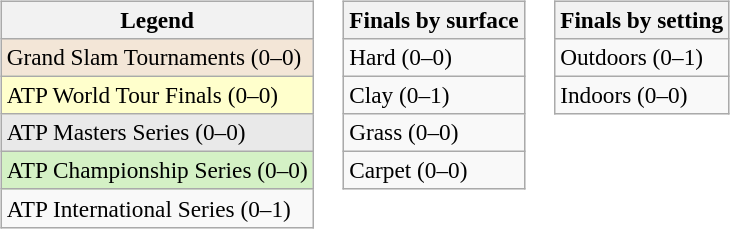<table>
<tr valign=top>
<td><br><table class=wikitable style=font-size:97%>
<tr>
<th>Legend</th>
</tr>
<tr style="background:#f3e6d7;">
<td>Grand Slam Tournaments (0–0)</td>
</tr>
<tr style="background:#ffc;">
<td>ATP World Tour Finals (0–0)</td>
</tr>
<tr style="background:#e9e9e9;">
<td>ATP Masters Series (0–0)</td>
</tr>
<tr style="background:#d4f1c5;">
<td>ATP Championship Series (0–0)</td>
</tr>
<tr>
<td>ATP International Series (0–1)</td>
</tr>
</table>
</td>
<td><br><table class=wikitable style=font-size:97%>
<tr>
<th>Finals by surface</th>
</tr>
<tr>
<td>Hard (0–0)</td>
</tr>
<tr>
<td>Clay (0–1)</td>
</tr>
<tr>
<td>Grass (0–0)</td>
</tr>
<tr>
<td>Carpet (0–0)</td>
</tr>
</table>
</td>
<td><br><table class=wikitable style=font-size:97%>
<tr>
<th>Finals by setting</th>
</tr>
<tr>
<td>Outdoors (0–1)</td>
</tr>
<tr>
<td>Indoors (0–0)</td>
</tr>
</table>
</td>
</tr>
</table>
